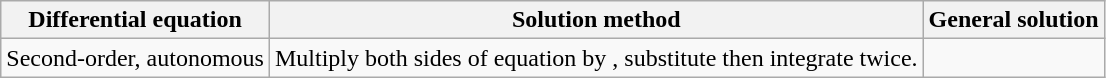<table class="wikitable">
<tr>
<th scope="col">Differential equation</th>
<th scope="col">Solution method</th>
<th scope="col">General solution</th>
</tr>
<tr>
<td>Second-order, autonomous<br></td>
<td>Multiply both sides of equation by , substitute  then integrate twice.</td>
<td></td>
</tr>
</table>
